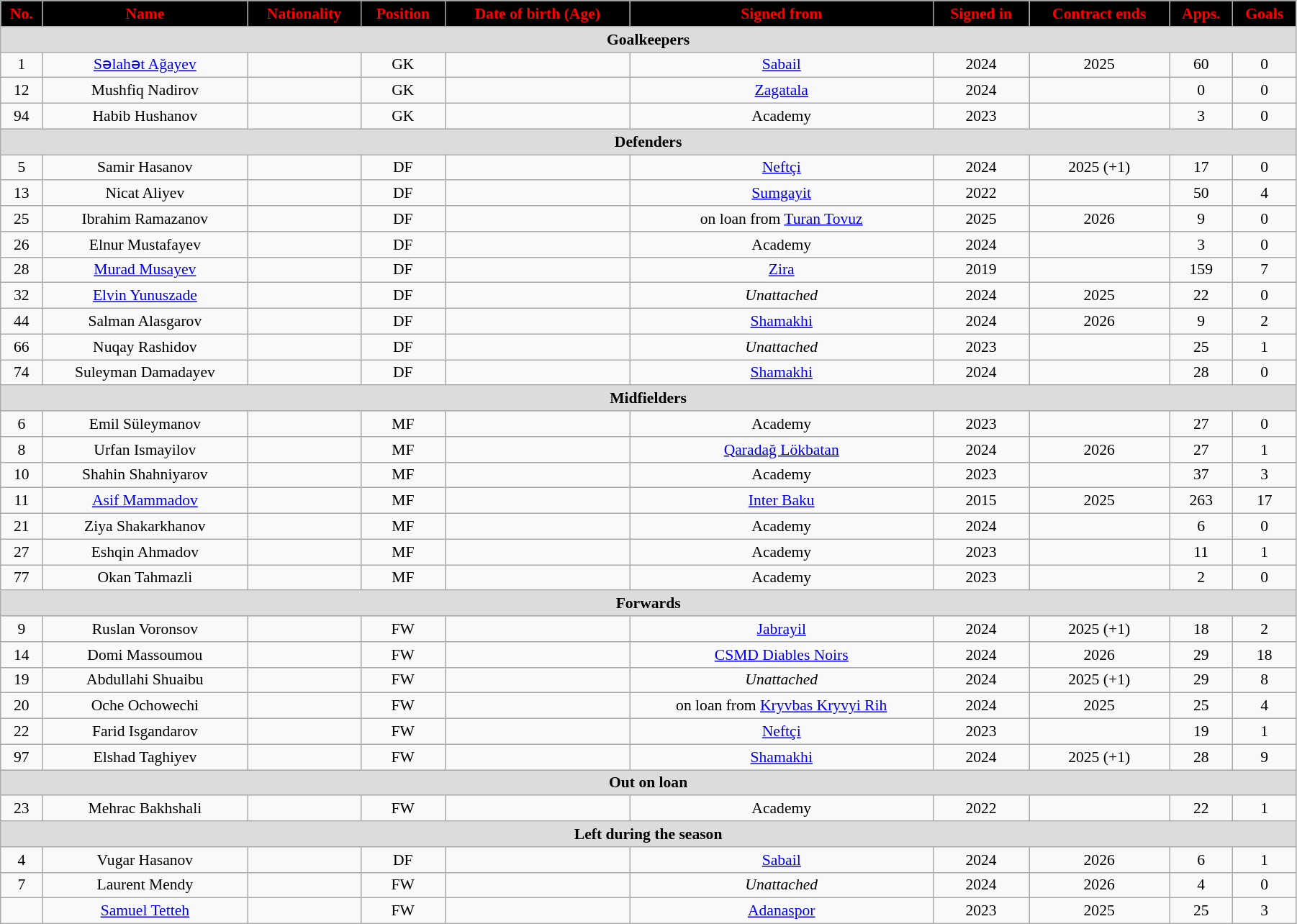<table class="wikitable"  style="text-align:center; font-size:90%; width:95%;">
<tr>
<th style="background:#000000; color:#FF0000; text-align:center;">No.</th>
<th style="background:#000000; color:#FF0000; text-align:center;">Name</th>
<th style="background:#000000; color:#FF0000; text-align:center;">Nationality</th>
<th style="background:#000000; color:#FF0000; text-align:center;">Position</th>
<th style="background:#000000; color:#FF0000; text-align:center;">Date of birth (Age)</th>
<th style="background:#000000; color:#FF0000; text-align:center;">Signed from</th>
<th style="background:#000000; color:#FF0000; text-align:center;">Signed in</th>
<th style="background:#000000; color:#FF0000; text-align:center;">Contract ends</th>
<th style="background:#000000; color:#FF0000; text-align:center;">Apps.</th>
<th style="background:#000000; color:#FF0000; text-align:center;">Goals</th>
</tr>
<tr>
<th colspan="11"  style="background:#dcdcdc; text-align:center;">Goalkeepers</th>
</tr>
<tr>
<td>1</td>
<td><a href='#'>Səlahət Ağayev</a></td>
<td></td>
<td>GK</td>
<td></td>
<td><a href='#'>Sabail</a></td>
<td>2024</td>
<td>2025</td>
<td>60</td>
<td>0</td>
</tr>
<tr>
<td>12</td>
<td>Mushfiq Nadirov</td>
<td></td>
<td>GK</td>
<td></td>
<td><a href='#'>Zagatala</a></td>
<td>2024</td>
<td></td>
<td>0</td>
<td>0</td>
</tr>
<tr>
<td>94</td>
<td>Habib Hushanov</td>
<td></td>
<td>GK</td>
<td></td>
<td>Academy</td>
<td>2023</td>
<td></td>
<td>3</td>
<td>0</td>
</tr>
<tr>
<th colspan="11"  style="background:#dcdcdc; text-align:center;">Defenders</th>
</tr>
<tr>
<td>5</td>
<td>Samir Hasanov</td>
<td></td>
<td>DF</td>
<td></td>
<td><a href='#'>Neftçi</a></td>
<td>2024</td>
<td>2025 (+1)</td>
<td>17</td>
<td>0</td>
</tr>
<tr>
<td>13</td>
<td>Nicat Aliyev</td>
<td></td>
<td>DF</td>
<td></td>
<td><a href='#'>Sumgayit</a></td>
<td>2022</td>
<td></td>
<td>50</td>
<td>4</td>
</tr>
<tr>
<td>25</td>
<td>Ibrahim Ramazanov</td>
<td></td>
<td>DF</td>
<td></td>
<td>on loan from <a href='#'>Turan Tovuz</a></td>
<td>2025</td>
<td>2026</td>
<td>9</td>
<td>0</td>
</tr>
<tr>
<td>26</td>
<td>Elnur Mustafayev</td>
<td></td>
<td>DF</td>
<td></td>
<td>Academy</td>
<td>2024</td>
<td></td>
<td>3</td>
<td>0</td>
</tr>
<tr>
<td>28</td>
<td><a href='#'>Murad Musayev</a></td>
<td></td>
<td>DF</td>
<td></td>
<td><a href='#'>Zira</a></td>
<td>2019</td>
<td></td>
<td>159</td>
<td>7</td>
</tr>
<tr>
<td>32</td>
<td><a href='#'>Elvin Yunuszade</a></td>
<td></td>
<td>DF</td>
<td></td>
<td><em>Unattached</em></td>
<td>2024</td>
<td>2025</td>
<td>22</td>
<td>0</td>
</tr>
<tr>
<td>44</td>
<td>Salman Alasgarov</td>
<td></td>
<td>DF</td>
<td></td>
<td><a href='#'>Shamakhi</a></td>
<td>2024</td>
<td>2026</td>
<td>9</td>
<td>2</td>
</tr>
<tr>
<td>66</td>
<td>Nuqay Rashidov</td>
<td></td>
<td>DF</td>
<td></td>
<td><em>Unattached</em></td>
<td>2023</td>
<td></td>
<td>25</td>
<td>1</td>
</tr>
<tr>
<td>74</td>
<td>Suleyman Damadayev</td>
<td></td>
<td>DF</td>
<td></td>
<td><a href='#'>Shamakhi</a></td>
<td>2024</td>
<td></td>
<td>28</td>
<td>0</td>
</tr>
<tr>
<th colspan="11"  style="background:#dcdcdc; text-align:center;">Midfielders</th>
</tr>
<tr>
<td>6</td>
<td>Emil Süleymanov</td>
<td></td>
<td>MF</td>
<td></td>
<td>Academy</td>
<td>2023</td>
<td></td>
<td>27</td>
<td>0</td>
</tr>
<tr>
<td>8</td>
<td>Urfan Ismayilov</td>
<td></td>
<td>MF</td>
<td></td>
<td><a href='#'>Qaradağ Lökbatan</a></td>
<td>2024</td>
<td>2026</td>
<td>27</td>
<td>1</td>
</tr>
<tr>
<td>10</td>
<td>Shahin Shahniyarov</td>
<td></td>
<td>MF</td>
<td></td>
<td>Academy</td>
<td>2023</td>
<td></td>
<td>37</td>
<td>3</td>
</tr>
<tr>
<td>11</td>
<td><a href='#'>Asif Mammadov</a></td>
<td></td>
<td>MF</td>
<td></td>
<td><a href='#'>Inter Baku</a></td>
<td>2015</td>
<td>2025</td>
<td>263</td>
<td>17</td>
</tr>
<tr>
<td>21</td>
<td>Ziya Shakarkhanov</td>
<td></td>
<td>MF</td>
<td></td>
<td>Academy</td>
<td>2024</td>
<td></td>
<td>6</td>
<td>0</td>
</tr>
<tr>
<td>27</td>
<td>Eshqin Ahmadov</td>
<td></td>
<td>MF</td>
<td></td>
<td>Academy</td>
<td>2023</td>
<td></td>
<td>11</td>
<td>1</td>
</tr>
<tr>
<td>77</td>
<td>Okan Tahmazli</td>
<td></td>
<td>MF</td>
<td></td>
<td>Academy</td>
<td>2023</td>
<td></td>
<td>2</td>
<td>0</td>
</tr>
<tr>
<th colspan="11"  style="background:#dcdcdc; text-align:center;">Forwards</th>
</tr>
<tr>
<td>9</td>
<td>Ruslan Voronsov</td>
<td></td>
<td>FW</td>
<td></td>
<td><a href='#'>Jabrayil</a></td>
<td>2024</td>
<td>2025 (+1)</td>
<td>18</td>
<td>2</td>
</tr>
<tr>
<td>14</td>
<td>Domi Massoumou</td>
<td></td>
<td>FW</td>
<td></td>
<td><a href='#'>CSMD Diables Noirs</a></td>
<td>2024</td>
<td>2026</td>
<td>29</td>
<td>18</td>
</tr>
<tr>
<td>19</td>
<td>Abdullahi Shuaibu</td>
<td></td>
<td>FW</td>
<td></td>
<td><em>Unattached</em></td>
<td>2024</td>
<td>2025 (+1)</td>
<td>29</td>
<td>8</td>
</tr>
<tr>
<td>20</td>
<td>Oche Ochowechi</td>
<td></td>
<td>FW</td>
<td></td>
<td>on loan from <a href='#'>Kryvbas Kryvyi Rih</a></td>
<td>2024</td>
<td>2025</td>
<td>25</td>
<td>4</td>
</tr>
<tr>
<td>22</td>
<td>Farid Isgandarov</td>
<td></td>
<td>FW</td>
<td></td>
<td><a href='#'>Neftçi</a></td>
<td>2023</td>
<td></td>
<td>19</td>
<td>1</td>
</tr>
<tr>
<td>97</td>
<td>Elshad Taghiyev</td>
<td></td>
<td>FW</td>
<td></td>
<td><a href='#'>Shamakhi</a></td>
<td>2024</td>
<td>2025 (+1)</td>
<td>28</td>
<td>9</td>
</tr>
<tr>
<th colspan="11"  style="background:#dcdcdc; text-align:center;">Out on loan</th>
</tr>
<tr>
<td>23</td>
<td>Mehrac Bakhshali</td>
<td></td>
<td>FW</td>
<td></td>
<td>Academy</td>
<td>2022</td>
<td></td>
<td>22</td>
<td>1</td>
</tr>
<tr>
<th colspan="11"  style="background:#dcdcdc; text-align:center;">Left during the season</th>
</tr>
<tr>
<td>4</td>
<td>Vugar Hasanov</td>
<td></td>
<td>DF</td>
<td></td>
<td><a href='#'>Sabail</a></td>
<td>2024</td>
<td>2026</td>
<td>6</td>
<td>1</td>
</tr>
<tr>
<td>7</td>
<td>Laurent Mendy</td>
<td></td>
<td>FW</td>
<td></td>
<td><em>Unattached</em></td>
<td>2024</td>
<td>2026</td>
<td>4</td>
<td>0</td>
</tr>
<tr>
<td></td>
<td><a href='#'>Samuel Tetteh</a></td>
<td></td>
<td>FW</td>
<td></td>
<td><a href='#'>Adanaspor</a></td>
<td>2023</td>
<td>2025</td>
<td>25</td>
<td>3</td>
</tr>
</table>
